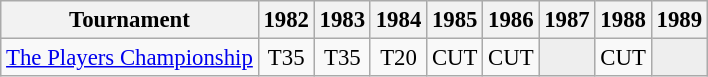<table class="wikitable" style="font-size:95%;text-align:center;">
<tr>
<th>Tournament</th>
<th>1982</th>
<th>1983</th>
<th>1984</th>
<th>1985</th>
<th>1986</th>
<th>1987</th>
<th>1988</th>
<th>1989</th>
</tr>
<tr>
<td align=left><a href='#'>The Players Championship</a></td>
<td>T35</td>
<td>T35</td>
<td>T20</td>
<td>CUT</td>
<td>CUT</td>
<td style="background:#eeeeee;"></td>
<td>CUT</td>
<td style="background:#eeeeee;"></td>
</tr>
</table>
